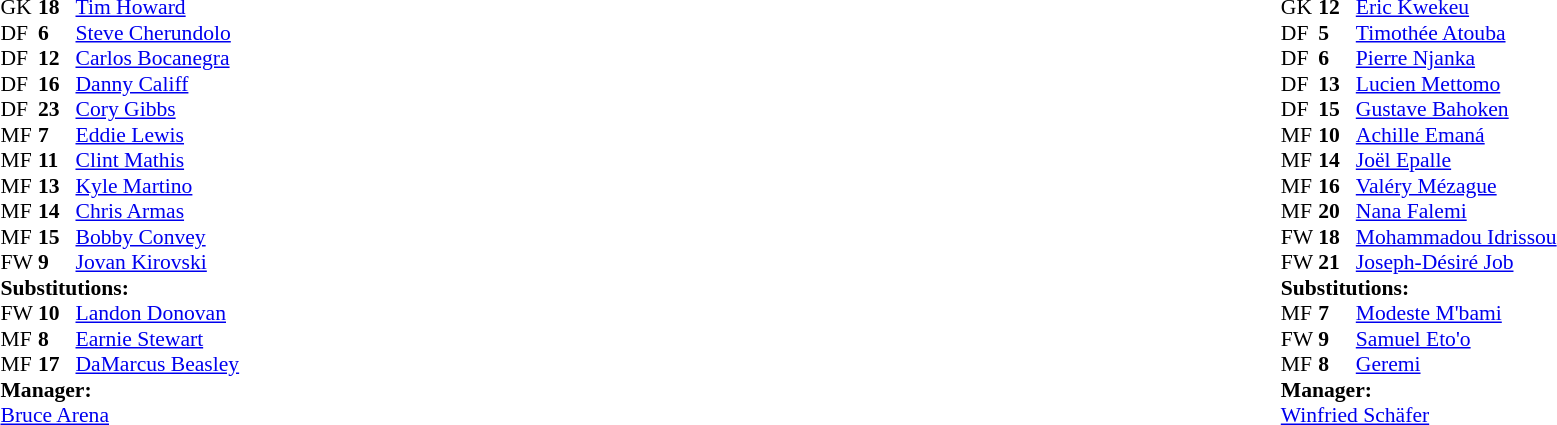<table width="100%">
<tr>
<td valign="top" width="50%"><br><table style="font-size: 90%" cellspacing="0" cellpadding="0">
<tr>
<th width=25></th>
<th width=25></th>
</tr>
<tr>
<td>GK</td>
<td><strong>18</strong></td>
<td><a href='#'>Tim Howard</a></td>
</tr>
<tr>
<td>DF</td>
<td><strong>6</strong></td>
<td><a href='#'>Steve Cherundolo</a></td>
</tr>
<tr>
<td>DF</td>
<td><strong>12</strong></td>
<td><a href='#'>Carlos Bocanegra</a></td>
</tr>
<tr>
<td>DF</td>
<td><strong>16</strong></td>
<td><a href='#'>Danny Califf</a></td>
</tr>
<tr>
<td>DF</td>
<td><strong>23</strong></td>
<td><a href='#'>Cory Gibbs</a></td>
</tr>
<tr>
<td>MF</td>
<td><strong>7</strong></td>
<td><a href='#'>Eddie Lewis</a></td>
<td></td>
<td></td>
</tr>
<tr>
<td>MF</td>
<td><strong>11</strong></td>
<td><a href='#'>Clint Mathis</a></td>
</tr>
<tr>
<td>MF</td>
<td><strong>13</strong></td>
<td><a href='#'>Kyle Martino</a></td>
<td></td>
<td></td>
</tr>
<tr>
<td>MF</td>
<td><strong>14</strong></td>
<td><a href='#'>Chris Armas</a></td>
</tr>
<tr>
<td>MF</td>
<td><strong>15</strong></td>
<td><a href='#'>Bobby Convey</a></td>
<td></td>
</tr>
<tr>
<td>FW</td>
<td><strong>9</strong></td>
<td><a href='#'>Jovan Kirovski</a></td>
<td></td>
<td></td>
</tr>
<tr>
<td colspan=3><strong>Substitutions:</strong></td>
</tr>
<tr>
<td>FW</td>
<td><strong>10</strong></td>
<td><a href='#'>Landon Donovan</a></td>
<td></td>
<td></td>
</tr>
<tr>
<td>MF</td>
<td><strong>8</strong></td>
<td><a href='#'>Earnie Stewart</a></td>
<td></td>
<td></td>
</tr>
<tr>
<td>MF</td>
<td><strong>17</strong></td>
<td><a href='#'>DaMarcus Beasley</a></td>
<td></td>
<td></td>
</tr>
<tr>
<td colspan=3><strong>Manager:</strong></td>
</tr>
<tr>
<td colspan=3><a href='#'>Bruce Arena</a></td>
</tr>
</table>
</td>
<td valign="top"></td>
<td valign="top" width="50%"><br><table style="font-size: 90%" cellspacing="0" cellpadding="0" align="center">
<tr>
<th width=25></th>
<th width=25></th>
</tr>
<tr>
<td>GK</td>
<td><strong>12</strong></td>
<td><a href='#'>Eric Kwekeu</a></td>
</tr>
<tr>
<td>DF</td>
<td><strong>5</strong></td>
<td><a href='#'>Timothée Atouba</a></td>
<td></td>
</tr>
<tr>
<td>DF</td>
<td><strong>6</strong></td>
<td><a href='#'>Pierre Njanka</a></td>
</tr>
<tr>
<td>DF</td>
<td><strong>13</strong></td>
<td><a href='#'>Lucien Mettomo</a></td>
</tr>
<tr>
<td>DF</td>
<td><strong>15</strong></td>
<td><a href='#'>Gustave Bahoken</a></td>
<td></td>
<td></td>
</tr>
<tr>
<td>MF</td>
<td><strong>10</strong></td>
<td><a href='#'>Achille Emaná</a></td>
</tr>
<tr>
<td>MF</td>
<td><strong>14</strong></td>
<td><a href='#'>Joël Epalle</a></td>
</tr>
<tr>
<td>MF</td>
<td><strong>16</strong></td>
<td><a href='#'>Valéry Mézague</a></td>
<td></td>
<td></td>
</tr>
<tr>
<td>MF</td>
<td><strong>20</strong></td>
<td><a href='#'>Nana Falemi</a></td>
</tr>
<tr>
<td>FW</td>
<td><strong>18</strong></td>
<td><a href='#'>Mohammadou Idrissou</a></td>
</tr>
<tr>
<td>FW</td>
<td><strong>21</strong></td>
<td><a href='#'>Joseph-Désiré Job</a></td>
<td></td>
<td></td>
</tr>
<tr>
<td colspan=3><strong>Substitutions:</strong></td>
</tr>
<tr>
<td>MF</td>
<td><strong>7</strong></td>
<td><a href='#'>Modeste M'bami</a></td>
<td></td>
<td></td>
</tr>
<tr>
<td>FW</td>
<td><strong>9</strong></td>
<td><a href='#'>Samuel Eto'o</a></td>
<td></td>
<td></td>
</tr>
<tr>
<td>MF</td>
<td><strong>8</strong></td>
<td><a href='#'>Geremi</a></td>
<td></td>
<td></td>
</tr>
<tr>
<td colspan=3><strong>Manager:</strong></td>
</tr>
<tr>
<td colspan="4"> <a href='#'>Winfried Schäfer</a></td>
</tr>
</table>
</td>
</tr>
</table>
